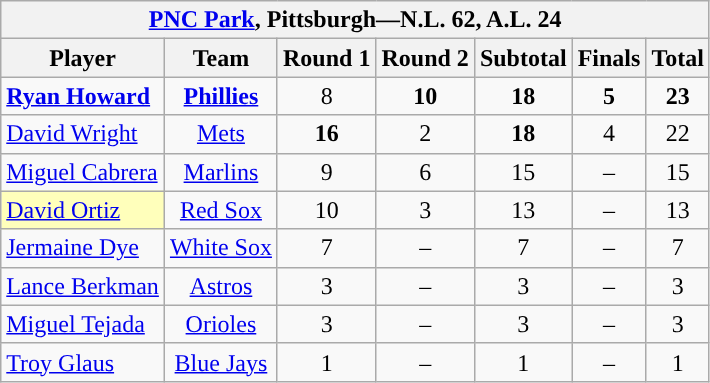<table class="wikitable" style="text-align:center;">
<tr>
<th colspan="7"><a href='#'>PNC Park</a>, Pittsburgh—N.L. 62, A.L. 24</th>
</tr>
<tr>
<th>Player</th>
<th>Team</th>
<th>Round 1</th>
<th>Round 2</th>
<th>Subtotal</th>
<th>Finals</th>
<th>Total</th>
</tr>
<tr>
<td align="left"><strong><a href='#'>Ryan Howard</a></strong></td>
<td><strong><a href='#'>Phillies</a></strong></td>
<td>8</td>
<td><strong>10</strong></td>
<td><strong>18</strong></td>
<td><strong>5</strong></td>
<td><strong>23</strong></td>
</tr>
<tr>
<td align="left"><a href='#'>David Wright</a></td>
<td><a href='#'>Mets</a></td>
<td><strong>16</strong></td>
<td>2</td>
<td><strong>18</strong></td>
<td>4</td>
<td>22</td>
</tr>
<tr>
<td align="left"><a href='#'>Miguel Cabrera</a></td>
<td><a href='#'>Marlins</a></td>
<td>9</td>
<td>6</td>
<td>15</td>
<td>–</td>
<td>15</td>
</tr>
<tr>
<td align="left" style="background:#ffb"><a href='#'>David Ortiz</a></td>
<td><a href='#'>Red Sox</a></td>
<td>10</td>
<td>3</td>
<td>13</td>
<td>–</td>
<td>13</td>
</tr>
<tr>
<td align="left"><a href='#'>Jermaine Dye</a></td>
<td><a href='#'>White Sox</a></td>
<td>7</td>
<td>–</td>
<td>7</td>
<td>–</td>
<td>7</td>
</tr>
<tr>
<td align="left"><a href='#'>Lance Berkman</a></td>
<td><a href='#'>Astros</a></td>
<td>3</td>
<td>–</td>
<td>3</td>
<td>–</td>
<td>3</td>
</tr>
<tr>
<td align="left"><a href='#'>Miguel Tejada</a></td>
<td><a href='#'>Orioles</a></td>
<td>3</td>
<td>–</td>
<td>3</td>
<td>–</td>
<td>3</td>
</tr>
<tr>
<td align="left"><a href='#'>Troy Glaus</a></td>
<td><a href='#'>Blue Jays</a></td>
<td>1</td>
<td>–</td>
<td>1</td>
<td>–</td>
<td>1</td>
</tr>
</table>
